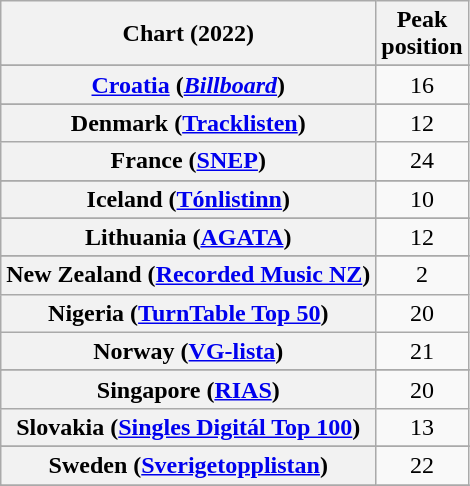<table class="wikitable sortable plainrowheaders" style="text-align:center">
<tr>
<th scope="col">Chart (2022)</th>
<th scope="col">Peak<br>position</th>
</tr>
<tr>
</tr>
<tr>
</tr>
<tr>
</tr>
<tr>
<th scope="row"><a href='#'>Croatia</a> (<em><a href='#'>Billboard</a></em>)</th>
<td>16</td>
</tr>
<tr>
</tr>
<tr>
<th scope="row">Denmark (<a href='#'>Tracklisten</a>)</th>
<td>12</td>
</tr>
<tr>
<th scope="row">France (<a href='#'>SNEP</a>)</th>
<td>24</td>
</tr>
<tr>
</tr>
<tr>
</tr>
<tr>
<th scope="row">Iceland (<a href='#'>Tónlistinn</a>)</th>
<td>10</td>
</tr>
<tr>
</tr>
<tr>
<th scope="row">Lithuania (<a href='#'>AGATA</a>)</th>
<td>12</td>
</tr>
<tr>
</tr>
<tr>
<th scope="row">New Zealand (<a href='#'>Recorded Music NZ</a>)</th>
<td>2</td>
</tr>
<tr>
<th scope="row">Nigeria (<a href='#'>TurnTable Top 50</a>)</th>
<td>20</td>
</tr>
<tr>
<th scope="row">Norway (<a href='#'>VG-lista</a>)</th>
<td>21</td>
</tr>
<tr>
</tr>
<tr>
<th scope="row">Singapore (<a href='#'>RIAS</a>)</th>
<td>20</td>
</tr>
<tr>
<th scope="row">Slovakia (<a href='#'>Singles Digitál Top 100</a>)</th>
<td>13</td>
</tr>
<tr>
</tr>
<tr>
<th scope="row">Sweden (<a href='#'>Sverigetopplistan</a>)</th>
<td>22</td>
</tr>
<tr>
</tr>
<tr>
</tr>
<tr>
</tr>
<tr>
</tr>
<tr>
</tr>
</table>
